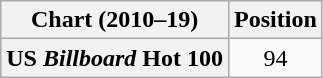<table class="wikitable plainrowheaders" style="text-align:center">
<tr>
<th scope="col">Chart (2010–19)</th>
<th scope="col">Position</th>
</tr>
<tr>
<th scope="row">US <em>Billboard</em> Hot 100</th>
<td>94</td>
</tr>
</table>
